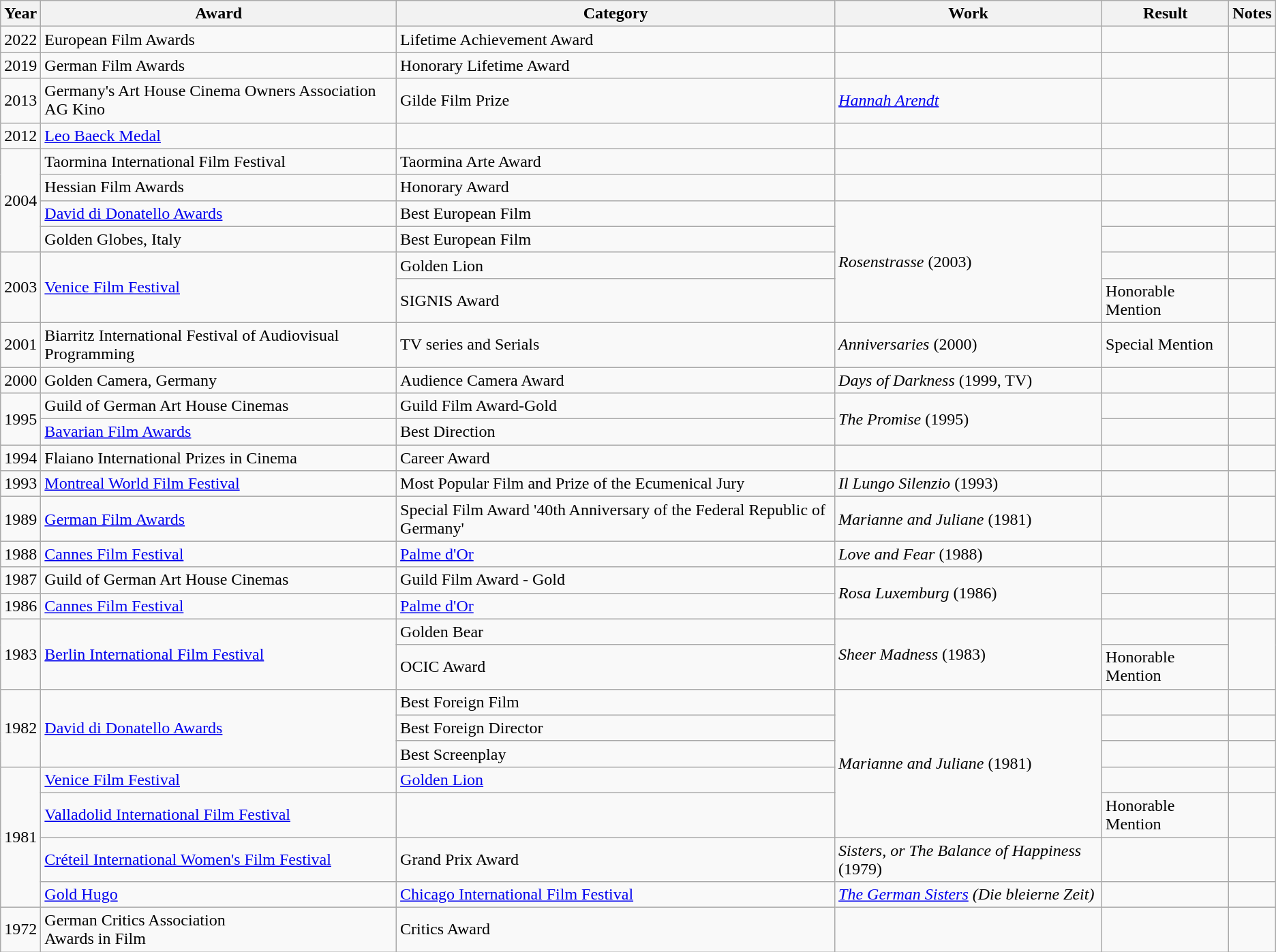<table class="wikitable">
<tr>
<th>Year</th>
<th>Award</th>
<th>Category</th>
<th>Work</th>
<th>Result</th>
<th>Notes</th>
</tr>
<tr>
<td>2022</td>
<td>European Film Awards</td>
<td>Lifetime Achievement Award</td>
<td></td>
<td></td>
<td></td>
</tr>
<tr>
<td>2019</td>
<td>German Film Awards</td>
<td>Honorary Lifetime Award</td>
<td></td>
<td></td>
<td></td>
</tr>
<tr>
<td>2013</td>
<td>Germany's Art House Cinema Owners Association AG Kino</td>
<td>Gilde Film Prize</td>
<td><em><a href='#'>Hannah Arendt</a></em></td>
<td></td>
<td></td>
</tr>
<tr>
<td>2012</td>
<td><a href='#'>Leo Baeck Medal</a></td>
<td></td>
<td></td>
<td></td>
<td></td>
</tr>
<tr>
<td rowspan="4">2004</td>
<td>Taormina International Film Festival</td>
<td>Taormina Arte Award</td>
<td></td>
<td></td>
<td></td>
</tr>
<tr>
<td>Hessian Film Awards</td>
<td>Honorary Award</td>
<td></td>
<td></td>
<td></td>
</tr>
<tr>
<td><a href='#'>David di Donatello Awards</a></td>
<td>Best European Film</td>
<td rowspan="4"><em>Rosenstrasse</em> (2003)</td>
<td></td>
<td></td>
</tr>
<tr>
<td>Golden Globes, Italy</td>
<td>Best European Film</td>
<td></td>
<td></td>
</tr>
<tr>
<td rowspan="2">2003</td>
<td rowspan="2"><a href='#'>Venice Film Festival</a></td>
<td>Golden Lion</td>
<td></td>
<td></td>
</tr>
<tr>
<td>SIGNIS Award</td>
<td>Honorable Mention</td>
<td></td>
</tr>
<tr>
<td>2001</td>
<td>Biarritz International Festival of Audiovisual Programming</td>
<td>TV series and Serials</td>
<td><em>Anniversaries</em> (2000)</td>
<td>Special Mention</td>
<td></td>
</tr>
<tr>
<td>2000</td>
<td>Golden Camera, Germany</td>
<td>Audience Camera Award</td>
<td><em>Days of Darkness</em> (1999, TV)</td>
<td></td>
<td></td>
</tr>
<tr>
<td rowspan="2">1995</td>
<td>Guild of German Art House Cinemas</td>
<td>Guild Film Award-Gold</td>
<td rowspan="2"><em>The Promise</em> (1995)</td>
<td></td>
<td></td>
</tr>
<tr>
<td><a href='#'>Bavarian Film Awards</a></td>
<td>Best Direction</td>
<td></td>
<td></td>
</tr>
<tr>
<td>1994</td>
<td>Flaiano International Prizes in Cinema</td>
<td>Career Award</td>
<td></td>
<td></td>
<td></td>
</tr>
<tr>
<td>1993</td>
<td><a href='#'>Montreal World Film Festival</a></td>
<td>Most Popular Film and Prize of the Ecumenical Jury</td>
<td><em>Il Lungo Silenzio</em> (1993)</td>
<td></td>
<td></td>
</tr>
<tr>
<td>1989</td>
<td><a href='#'>German Film Awards</a></td>
<td>Special Film Award '40th Anniversary of the Federal Republic of Germany'</td>
<td><em>Marianne and Juliane</em> (1981)</td>
<td></td>
<td></td>
</tr>
<tr>
<td>1988</td>
<td><a href='#'>Cannes Film Festival</a></td>
<td><a href='#'>Palme d'Or</a></td>
<td><em>Love and Fear</em> (1988)</td>
<td></td>
<td></td>
</tr>
<tr>
<td>1987</td>
<td>Guild of German Art House Cinemas</td>
<td>Guild Film Award - Gold</td>
<td rowspan="2"><em>Rosa Luxemburg</em> (1986)</td>
<td></td>
<td></td>
</tr>
<tr>
<td>1986</td>
<td><a href='#'>Cannes Film Festival</a></td>
<td><a href='#'>Palme d'Or</a></td>
<td></td>
<td></td>
</tr>
<tr>
<td rowspan="2">1983</td>
<td rowspan="2"><a href='#'>Berlin International Film Festival</a></td>
<td>Golden Bear</td>
<td rowspan="2"><em>Sheer Madness</em> (1983)</td>
<td></td>
<td rowspan="2"></td>
</tr>
<tr>
<td>OCIC Award</td>
<td>Honorable Mention</td>
</tr>
<tr>
<td rowspan="3">1982</td>
<td rowspan="3"><a href='#'>David di Donatello Awards</a></td>
<td>Best Foreign Film</td>
<td rowspan="5"><em>Marianne and Juliane</em> (1981)</td>
<td></td>
<td></td>
</tr>
<tr>
<td>Best Foreign Director</td>
<td></td>
<td></td>
</tr>
<tr>
<td>Best Screenplay</td>
<td></td>
<td></td>
</tr>
<tr>
<td rowspan="4">1981</td>
<td><a href='#'>Venice Film Festival</a></td>
<td><a href='#'>Golden Lion</a></td>
<td></td>
<td></td>
</tr>
<tr>
<td><a href='#'>Valladolid International Film Festival</a></td>
<td></td>
<td>Honorable Mention</td>
<td></td>
</tr>
<tr>
<td><a href='#'>Créteil International Women's Film Festival</a></td>
<td>Grand Prix Award</td>
<td><em>Sisters, or The Balance of Happiness</em> (1979)</td>
<td></td>
<td></td>
</tr>
<tr>
<td><a href='#'>Gold Hugo</a></td>
<td><a href='#'>Chicago International Film Festival</a></td>
<td><em><a href='#'>The German Sisters</a></em> <em>(Die bleierne Zeit)</em></td>
<td></td>
<td></td>
</tr>
<tr>
<td>1972</td>
<td>German Critics Association<br>Awards in Film</td>
<td>Critics Award</td>
<td></td>
<td></td>
</tr>
</table>
